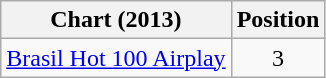<table class="wikitable sortable">
<tr>
<th>Chart (2013)</th>
<th>Position</th>
</tr>
<tr>
<td><a href='#'>Brasil Hot 100 Airplay</a></td>
<td align="center">3</td>
</tr>
</table>
